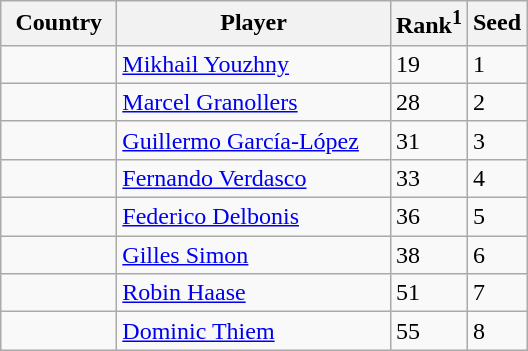<table class="sortable wikitable">
<tr>
<th width="70">Country</th>
<th width="175">Player</th>
<th>Rank<sup>1</sup></th>
<th>Seed</th>
</tr>
<tr>
<td></td>
<td><a href='#'>Mikhail Youzhny</a></td>
<td>19</td>
<td>1</td>
</tr>
<tr>
<td></td>
<td><a href='#'>Marcel Granollers</a></td>
<td>28</td>
<td>2</td>
</tr>
<tr>
<td></td>
<td><a href='#'>Guillermo García-López</a></td>
<td>31</td>
<td>3</td>
</tr>
<tr>
<td></td>
<td><a href='#'>Fernando Verdasco</a></td>
<td>33</td>
<td>4</td>
</tr>
<tr>
<td></td>
<td><a href='#'>Federico Delbonis</a></td>
<td>36</td>
<td>5</td>
</tr>
<tr>
<td></td>
<td><a href='#'>Gilles Simon</a></td>
<td>38</td>
<td>6</td>
</tr>
<tr>
<td></td>
<td><a href='#'>Robin Haase</a></td>
<td>51</td>
<td>7</td>
</tr>
<tr>
<td></td>
<td><a href='#'>Dominic Thiem</a></td>
<td>55</td>
<td>8</td>
</tr>
</table>
